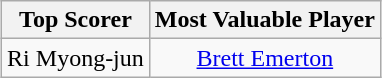<table class="wikitable" style="margin: 0 auto;">
<tr>
<th>Top Scorer</th>
<th>Most Valuable Player</th>
</tr>
<tr>
<td align=center> Ri Myong-jun</td>
<td align=center> <a href='#'>Brett Emerton</a></td>
</tr>
</table>
